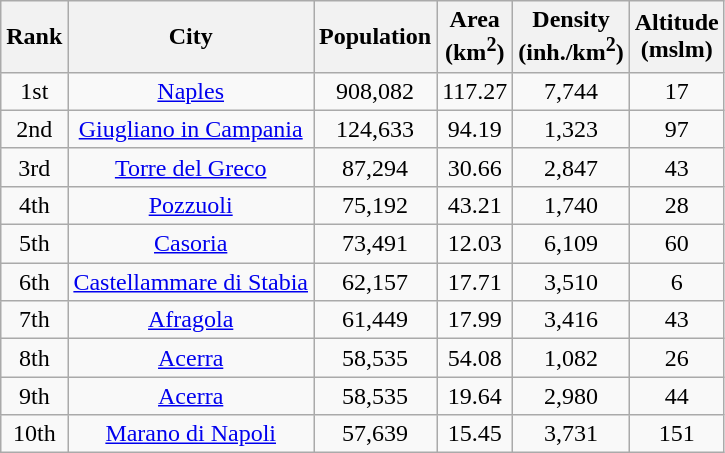<table class="wikitable" style="text-align:center">
<tr>
<th>Rank</th>
<th>City</th>
<th>Population</th>
<th>Area<br> (km<sup>2</sup>)</th>
<th>Density<br>(inh./km<sup>2</sup>)</th>
<th>Altitude<br> (mslm)</th>
</tr>
<tr>
<td>1st</td>
<td><a href='#'>Naples</a></td>
<td>908,082</td>
<td>117.27</td>
<td>7,744</td>
<td>17</td>
</tr>
<tr>
<td>2nd</td>
<td><a href='#'>Giugliano in Campania</a></td>
<td>124,633</td>
<td>94.19</td>
<td>1,323</td>
<td>97</td>
</tr>
<tr>
<td>3rd</td>
<td><a href='#'>Torre del Greco</a></td>
<td>87,294</td>
<td>30.66</td>
<td>2,847</td>
<td>43</td>
</tr>
<tr>
<td>4th</td>
<td><a href='#'>Pozzuoli</a></td>
<td>75,192</td>
<td>43.21</td>
<td>1,740</td>
<td>28</td>
</tr>
<tr>
<td>5th</td>
<td><a href='#'>Casoria</a></td>
<td>73,491</td>
<td>12.03</td>
<td>6,109</td>
<td>60</td>
</tr>
<tr>
<td>6th</td>
<td><a href='#'>Castellammare di Stabia</a></td>
<td>62,157</td>
<td>17.71</td>
<td>3,510</td>
<td>6</td>
</tr>
<tr>
<td>7th</td>
<td><a href='#'>Afragola</a></td>
<td>61,449</td>
<td>17.99</td>
<td>3,416</td>
<td>43</td>
</tr>
<tr>
<td>8th</td>
<td><a href='#'>Acerra</a></td>
<td>58,535</td>
<td>54.08</td>
<td>1,082</td>
<td>26</td>
</tr>
<tr>
<td>9th</td>
<td><a href='#'>Acerra</a></td>
<td>58,535</td>
<td>19.64</td>
<td>2,980</td>
<td>44</td>
</tr>
<tr>
<td>10th</td>
<td><a href='#'>Marano di Napoli</a></td>
<td>57,639</td>
<td>15.45</td>
<td>3,731</td>
<td>151</td>
</tr>
</table>
